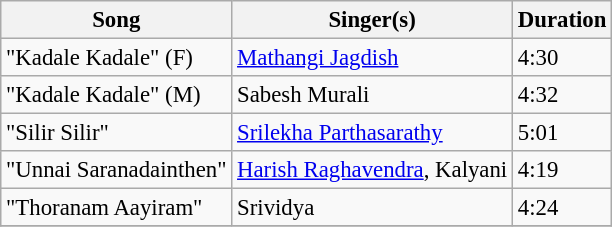<table class="wikitable" style="font-size:95%;">
<tr>
<th>Song</th>
<th>Singer(s)</th>
<th>Duration</th>
</tr>
<tr>
<td>"Kadale Kadale" (F)</td>
<td><a href='#'>Mathangi Jagdish</a></td>
<td>4:30</td>
</tr>
<tr>
<td>"Kadale Kadale" (M)</td>
<td>Sabesh Murali</td>
<td>4:32</td>
</tr>
<tr>
<td>"Silir Silir"</td>
<td><a href='#'>Srilekha Parthasarathy</a></td>
<td>5:01</td>
</tr>
<tr>
<td>"Unnai Saranadainthen"</td>
<td><a href='#'>Harish Raghavendra</a>, Kalyani</td>
<td>4:19</td>
</tr>
<tr>
<td>"Thoranam Aayiram"</td>
<td>Srividya</td>
<td>4:24</td>
</tr>
<tr>
</tr>
</table>
